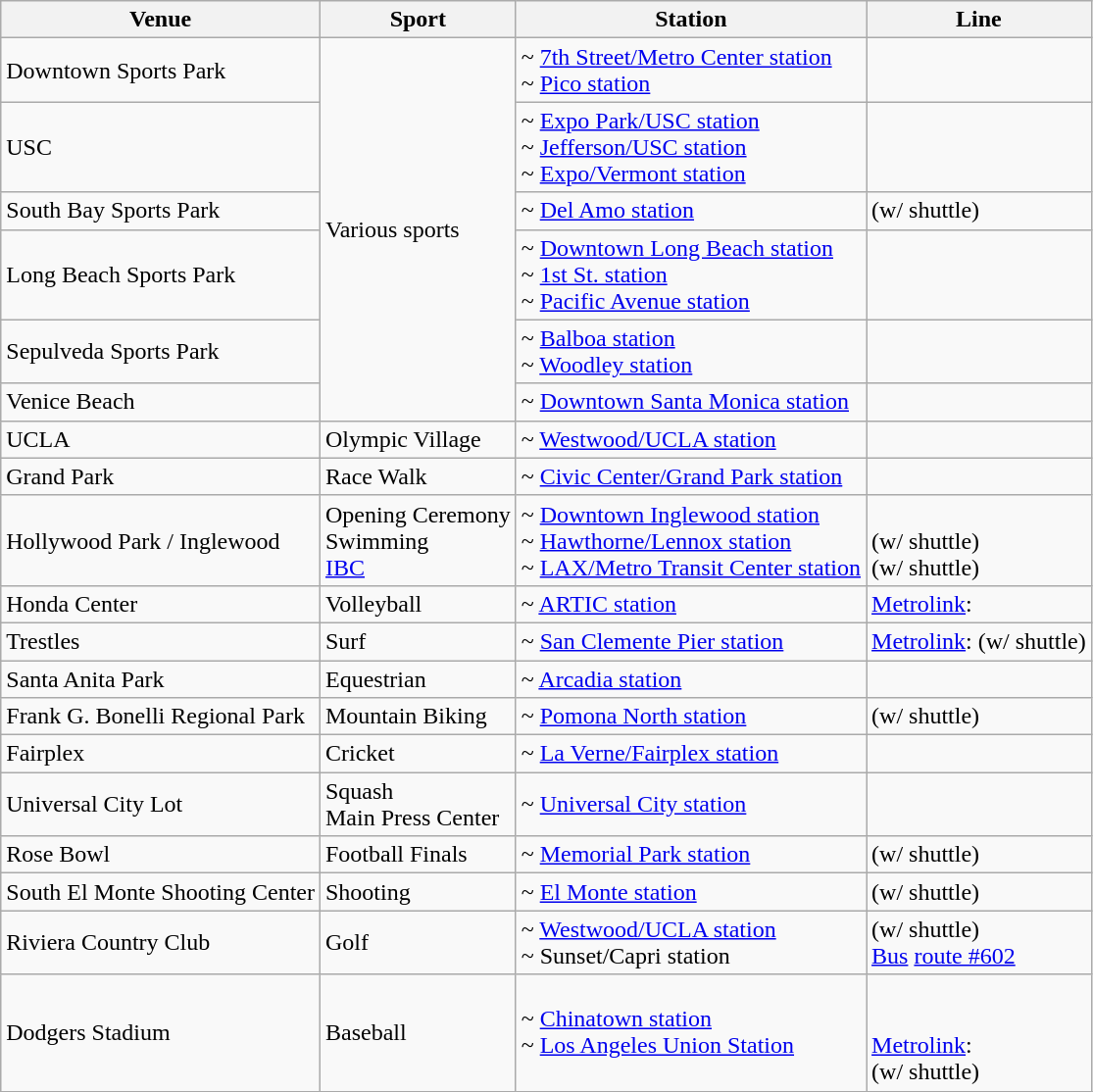<table class="wikitable plainrowheaders sortable">
<tr>
<th>Venue</th>
<th>Sport</th>
<th>Station</th>
<th>Line</th>
</tr>
<tr>
<td>Downtown Sports Park</td>
<td rowspan="6">Various sports</td>
<td>~ <a href='#'>7th Street/Metro Center station</a><br>~ <a href='#'>Pico station</a></td>
<td>    <br>  </td>
</tr>
<tr>
<td>USC</td>
<td>~ <a href='#'>Expo Park/USC station</a><br>~ <a href='#'>Jefferson/USC station</a><br>~ <a href='#'>Expo/Vermont station</a></td>
<td></td>
</tr>
<tr>
<td>South Bay Sports Park</td>
<td>~ <a href='#'>Del Amo station</a></td>
<td> (w/ shuttle)</td>
</tr>
<tr>
<td>Long Beach Sports Park</td>
<td>~ <a href='#'>Downtown Long Beach station</a> <br>~ <a href='#'>1st St. station</a><br>~ <a href='#'>Pacific Avenue station</a></td>
<td></td>
</tr>
<tr>
<td>Sepulveda Sports Park</td>
<td>~ <a href='#'>Balboa station</a> <br>~ <a href='#'>Woodley station</a></td>
<td></td>
</tr>
<tr>
<td>Venice Beach</td>
<td>~ <a href='#'>Downtown Santa Monica station</a></td>
<td></td>
</tr>
<tr>
<td>UCLA</td>
<td>Olympic Village</td>
<td>~ <a href='#'>Westwood/UCLA station</a></td>
<td></td>
</tr>
<tr>
<td>Grand Park</td>
<td>Race Walk</td>
<td>~ <a href='#'>Civic Center/Grand Park station</a></td>
<td> </td>
</tr>
<tr>
<td>Hollywood Park / Inglewood</td>
<td>Opening Ceremony<br>Swimming<br><a href='#'>IBC</a></td>
<td>~ <a href='#'>Downtown Inglewood station</a><br>~ <a href='#'>Hawthorne/Lennox station</a><br>~ <a href='#'>LAX/Metro Transit Center station</a></td>
<td><br>  (w/ shuttle)<br>   (w/ shuttle)</td>
</tr>
<tr>
<td>Honda Center</td>
<td>Volleyball</td>
<td>~ <a href='#'>ARTIC station</a></td>
<td> <a href='#'>Metrolink</a>: </td>
</tr>
<tr>
<td>Trestles</td>
<td>Surf</td>
<td>~ <a href='#'>San Clemente Pier station</a></td>
<td> <a href='#'>Metrolink</a>:   (w/ shuttle)</td>
</tr>
<tr>
<td>Santa Anita Park</td>
<td>Equestrian</td>
<td>~ <a href='#'>Arcadia station</a></td>
<td></td>
</tr>
<tr>
<td>Frank G. Bonelli Regional Park</td>
<td>Mountain Biking</td>
<td>~ <a href='#'>Pomona North station</a></td>
<td> (w/ shuttle)</td>
</tr>
<tr>
<td>Fairplex</td>
<td>Cricket</td>
<td>~ <a href='#'>La Verne/Fairplex station</a></td>
<td></td>
</tr>
<tr>
<td>Universal City Lot</td>
<td>Squash<br>Main Press Center</td>
<td>~ <a href='#'>Universal City station</a></td>
<td></td>
</tr>
<tr>
<td>Rose Bowl</td>
<td>Football Finals</td>
<td>~ <a href='#'>Memorial Park station</a></td>
<td> (w/ shuttle)</td>
</tr>
<tr>
<td>South El Monte Shooting Center</td>
<td>Shooting</td>
<td>~ <a href='#'>El Monte station</a></td>
<td> (w/ shuttle)</td>
</tr>
<tr>
<td>Riviera Country Club</td>
<td>Golf</td>
<td>~ <a href='#'>Westwood/UCLA station</a> <br>~ Sunset/Capri station</td>
<td> (w/ shuttle) <br> <a href='#'>Bus</a> <a href='#'>route #602</a></td>
</tr>
<tr>
<td>Dodgers Stadium</td>
<td>Baseball</td>
<td>~ <a href='#'>Chinatown station</a> <br>~ <a href='#'>Los Angeles Union Station</a></td>
<td><br>   <br> <a href='#'>Metrolink</a>:  <br>   (w/ shuttle)</td>
</tr>
<tr>
</tr>
</table>
